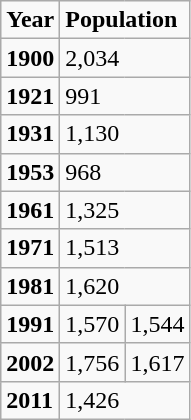<table class="wikitable">
<tr>
<td><strong>Year</strong></td>
<td colspan="2"><strong>Population</strong></td>
</tr>
<tr>
<td><strong>1900</strong></td>
<td colspan="2">2,034</td>
</tr>
<tr>
<td><strong>1921</strong></td>
<td colspan="2">991</td>
</tr>
<tr>
<td><strong>1931</strong></td>
<td colspan="2">1,130</td>
</tr>
<tr>
<td><strong>1953</strong></td>
<td colspan="2">968</td>
</tr>
<tr>
<td><strong>1961</strong></td>
<td colspan="2">1,325</td>
</tr>
<tr>
<td><strong>1971</strong></td>
<td colspan="2">1,513</td>
</tr>
<tr>
<td><strong>1981</strong></td>
<td colspan="2">1,620</td>
</tr>
<tr>
<td><strong>1991</strong></td>
<td>1,570</td>
<td>1,544</td>
</tr>
<tr>
<td><strong>2002</strong></td>
<td>1,756</td>
<td>1,617</td>
</tr>
<tr>
<td><strong>2011</strong></td>
<td colspan="2">1,426</td>
</tr>
</table>
